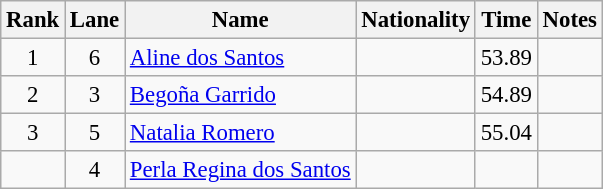<table class="wikitable sortable" style="text-align:center;font-size:95%">
<tr>
<th>Rank</th>
<th>Lane</th>
<th>Name</th>
<th>Nationality</th>
<th>Time</th>
<th>Notes</th>
</tr>
<tr>
<td>1</td>
<td>6</td>
<td align=left><a href='#'>Aline dos Santos</a></td>
<td align=left></td>
<td>53.89</td>
<td></td>
</tr>
<tr>
<td>2</td>
<td>3</td>
<td align=left><a href='#'>Begoña Garrido</a></td>
<td align=left></td>
<td>54.89</td>
<td></td>
</tr>
<tr>
<td>3</td>
<td>5</td>
<td align=left><a href='#'>Natalia Romero</a></td>
<td align=left></td>
<td>55.04</td>
<td></td>
</tr>
<tr>
<td></td>
<td>4</td>
<td align=left><a href='#'>Perla Regina dos Santos</a></td>
<td align=left></td>
<td></td>
<td></td>
</tr>
</table>
